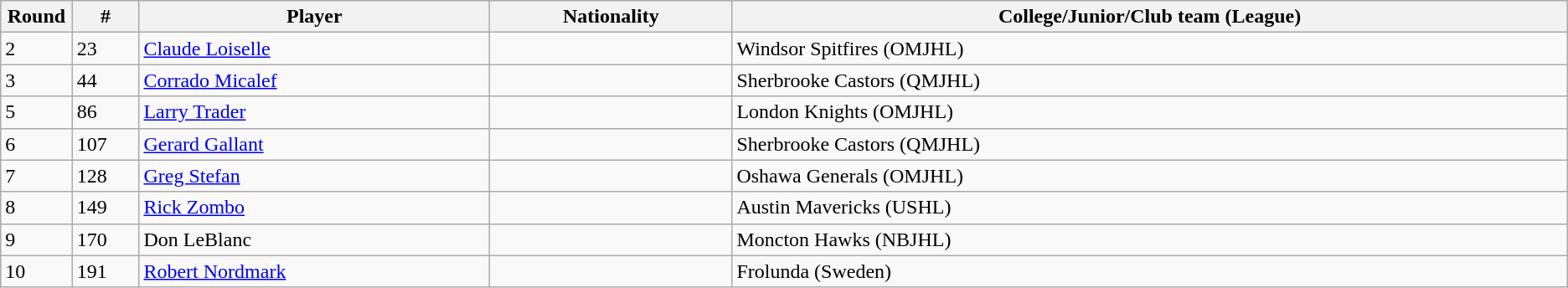<table class="wikitable">
<tr align="center">
<th bgcolor="#DDDDFF" width="4.0%">Round</th>
<th bgcolor="#DDDDFF" width="4.0%">#</th>
<th bgcolor="#DDDDFF" width="21.0%">Player</th>
<th bgcolor="#DDDDFF" width="14.5%">Nationality</th>
<th bgcolor="#DDDDFF" width="50.0%">College/Junior/Club team (League)</th>
</tr>
<tr>
<td>2</td>
<td>23</td>
<td><a href='#'>Claude Loiselle</a></td>
<td></td>
<td>Windsor Spitfires (OMJHL)</td>
</tr>
<tr>
<td>3</td>
<td>44</td>
<td><a href='#'>Corrado Micalef</a></td>
<td></td>
<td>Sherbrooke Castors (QMJHL)</td>
</tr>
<tr>
<td>5</td>
<td>86</td>
<td><a href='#'>Larry Trader</a></td>
<td></td>
<td>London Knights (OMJHL)</td>
</tr>
<tr>
<td>6</td>
<td>107</td>
<td><a href='#'>Gerard Gallant</a></td>
<td></td>
<td>Sherbrooke Castors (QMJHL)</td>
</tr>
<tr>
<td>7</td>
<td>128</td>
<td><a href='#'>Greg Stefan</a></td>
<td></td>
<td>Oshawa Generals (OMJHL)</td>
</tr>
<tr>
<td>8</td>
<td>149</td>
<td><a href='#'>Rick Zombo</a></td>
<td></td>
<td>Austin Mavericks (USHL)</td>
</tr>
<tr>
<td>9</td>
<td>170</td>
<td>Don LeBlanc</td>
<td></td>
<td>Moncton Hawks (NBJHL)</td>
</tr>
<tr>
<td>10</td>
<td>191</td>
<td><a href='#'>Robert Nordmark</a></td>
<td></td>
<td>Frolunda (Sweden)</td>
</tr>
</table>
